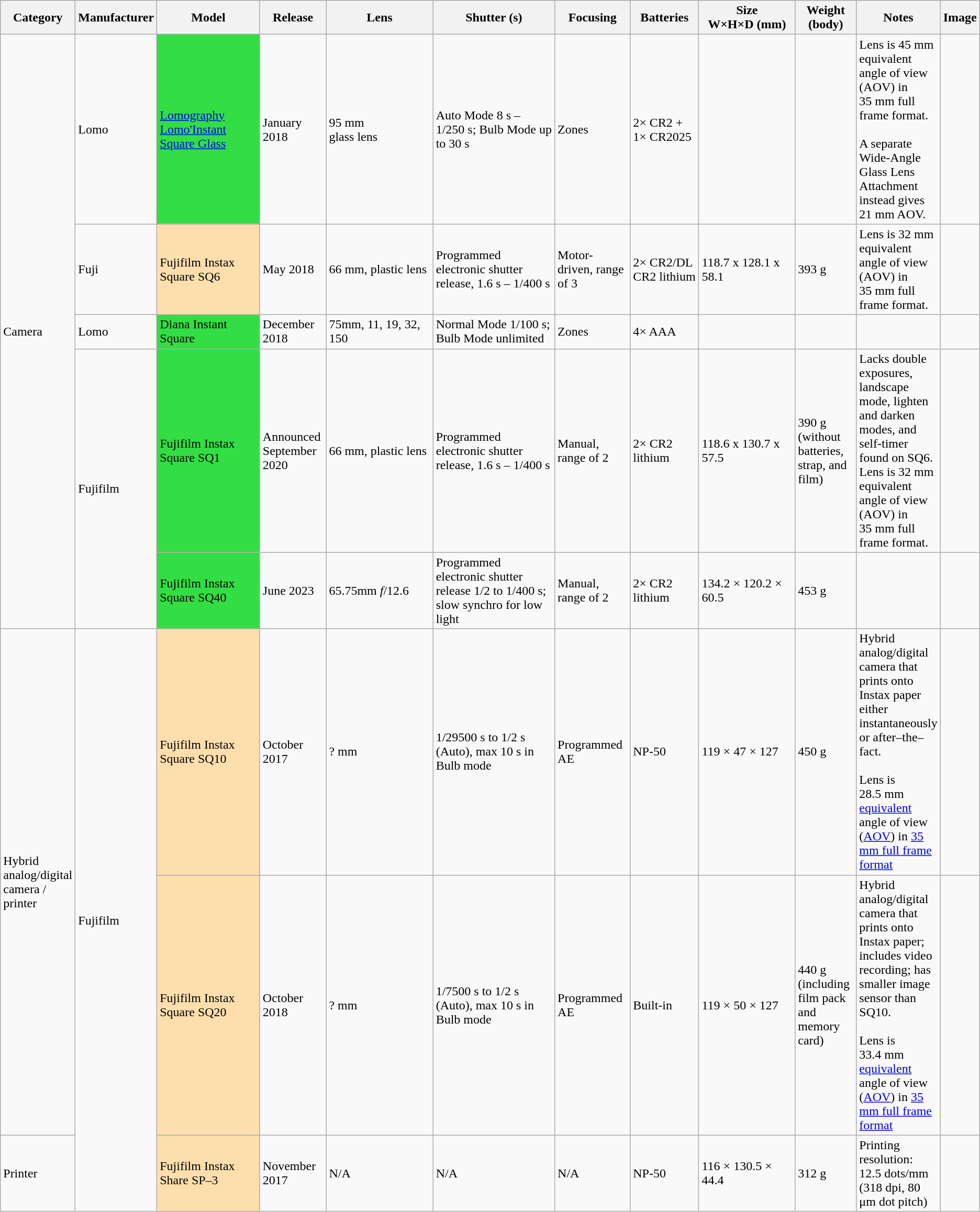<table class="wikitable">
<tr style="width:4.7em" |>
<th>Category</th>
<th>Manufacturer</th>
<th style="width:10em">Model</th>
<th style="width:5em">Release</th>
<th style="width:12em">Lens</th>
<th style="width:13em">Shutter (s)</th>
<th style="width:5.9em">Focusing</th>
<th style="width:6.1em">Batteries</th>
<th style="width:10.5em">Size<br>W×H×D (mm)<br></th>
<th style="width:4.7em">Weight<br>(body)</th>
<th>Notes</th>
<th>Image</th>
</tr>
<tr>
<td rowspan="5">Camera</td>
<td>Lomo</td>
<td style="background:#3d4;"><a href='#'>Lomography Lomo'Instant Square Glass</a></td>
<td>January 2018</td>
<td>95 mm<br>  glass lens</td>
<td>Auto Mode 8 s – 1/250 s; Bulb Mode up to 30 s</td>
<td>Zones</td>
<td>2× CR2 + 1× CR2025</td>
<td></td>
<td></td>
<td>Lens is 45 mm equivalent angle of view (AOV) in 35 mm full frame format.<br><br>A separate Wide-Angle Glass Lens Attachment instead gives 21 mm AOV.</td>
<td></td>
</tr>
<tr>
<td>Fuji</td>
<td style="background:#ffdead" !>Fujifilm Instax Square SQ6<br></td>
<td>May 2018</td>
<td>66 mm,  plastic lens</td>
<td>Programmed electronic shutter release, 1.6 s – 1/400 s</td>
<td>Motor-driven, range of 3</td>
<td>2× CR2/DL CR2 lithium</td>
<td>118.7 x 128.1 x 58.1</td>
<td>393 g</td>
<td>Lens is 32 mm equivalent angle of view (AOV) in 35 mm full frame format.</td>
<td></td>
</tr>
<tr>
<td>Lomo</td>
<td style="background:#3d4;">Diana Instant Square<br></td>
<td>December 2018</td>
<td>75mm, 11, 19, 32, 150</td>
<td>Normal Mode 1/100 s; Bulb Mode unlimited</td>
<td>Zones</td>
<td>4× AAA</td>
<td></td>
<td></td>
<td></td>
<td></td>
</tr>
<tr>
<td rowspan="2">Fujifilm</td>
<td style="background:#3d4;">Fujifilm Instax Square SQ1<br></td>
<td>Announced September 2020</td>
<td>66 mm,  plastic lens</td>
<td>Programmed electronic shutter release, 1.6 s – 1/400 s</td>
<td>Manual, range of 2</td>
<td>2× CR2 lithium</td>
<td>118.6 x 130.7 x 57.5</td>
<td>390 g (without batteries, strap, and film)</td>
<td>Lacks double exposures, landscape mode, lighten and darken modes, and self-timer found on SQ6.<br>Lens is 32 mm equivalent angle of view (AOV) in 35 mm full frame format.</td>
<td></td>
</tr>
<tr>
<td style="background:#3d4;">Fujifilm Instax Square SQ40</td>
<td>June 2023</td>
<td>65.75mm <em>f</em>/12.6</td>
<td>Programmed electronic shutter release 1/2 to 1/400 s; slow synchro for low light</td>
<td>Manual, range of 2</td>
<td>2× CR2 lithium</td>
<td>134.2 × 120.2 × 60.5</td>
<td>453 g</td>
<td></td>
<td></td>
</tr>
<tr>
<td rowspan="2">Hybrid analog/digital camera / printer</td>
<td rowspan="3">Fujifilm</td>
<td style="background:#ffdead" !>Fujifilm Instax Square SQ10</td>
<td>October 2017</td>
<td>? mm </td>
<td>1/29500 s to 1/2 s (Auto), max 10 s in Bulb mode</td>
<td>Programmed AE</td>
<td>NP-50</td>
<td>119 × 47 × 127</td>
<td>450 g</td>
<td>Hybrid analog/digital camera that prints onto Instax paper either instantaneously or after–the–fact.<br><br>Lens is 28.5 mm <a href='#'>equivalent</a> angle of view (<a href='#'>AOV</a>) in <a href='#'>35 mm full frame format</a></td>
<td></td>
</tr>
<tr>
<td ! style="background:#ffdead">Fujifilm Instax Square SQ20</td>
<td>October 2018</td>
<td>? mm </td>
<td>1/7500 s to 1/2 s (Auto), max 10 s in Bulb mode</td>
<td>Programmed AE</td>
<td>Built-in</td>
<td>119 × 50 × 127</td>
<td>440 g (including film pack and memory card)</td>
<td>Hybrid analog/digital camera that prints onto Instax paper; includes video recording; has smaller image sensor than SQ10.<br><br>Lens is 33.4 mm <a href='#'>equivalent</a> angle of view (<a href='#'>AOV</a>) in <a href='#'>35 mm full frame format</a></td>
<td></td>
</tr>
<tr>
<td>Printer</td>
<td style="background:#ffdead" !>Fujifilm Instax Share SP–3</td>
<td>November 2017</td>
<td>N/A</td>
<td>N/A</td>
<td>N/A</td>
<td>NP-50</td>
<td>116 × 130.5 × 44.4</td>
<td>312 g</td>
<td>Printing resolution: 12.5 dots/mm (318 dpi, 80 μm dot pitch)</td>
<td></td>
</tr>
</table>
